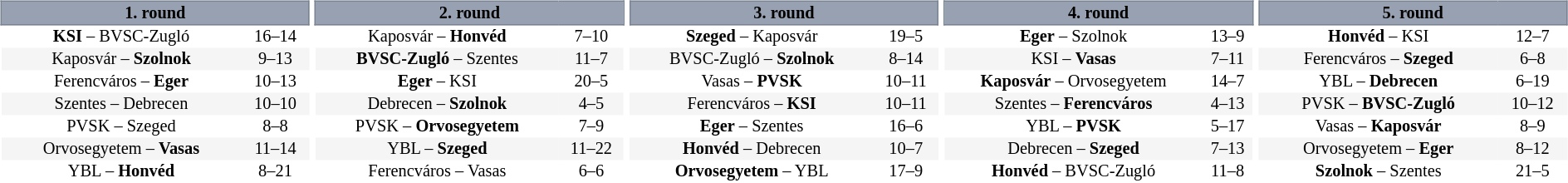<table table width=100%>
<tr>
<td width=20% valign="top"><br><table border=0 cellspacing=0 cellpadding=1em style="font-size: 85%; border-collapse: collapse;" width=100%>
<tr>
<td colspan=5 bgcolor=#98A1B2 style="text-align: center; border:1px solid #7A8392;"><span><strong>1. round</strong></span></td>
</tr>
<tr align=center bgcolor=#FFFFFF>
<td><strong>KSI</strong> – BVSC-Zugló</td>
<td>16–14</td>
</tr>
<tr align=center bgcolor=#f5f5f5>
<td>Kaposvár – <strong>Szolnok</strong></td>
<td>9–13</td>
</tr>
<tr align=center bgcolor=#FFFFFF>
<td>Ferencváros – <strong>Eger</strong></td>
<td>10–13</td>
</tr>
<tr align=center bgcolor=#f5f5f5>
<td>Szentes – Debrecen</td>
<td>10–10</td>
</tr>
<tr align=center bgcolor=#FFFFFF>
<td>PVSK – Szeged</td>
<td>8–8</td>
</tr>
<tr align=center bgcolor=#f5f5f5>
<td>Orvosegyetem – <strong>Vasas</strong></td>
<td>11–14</td>
</tr>
<tr align=center bgcolor=#FFFFFF>
<td>YBL – <strong>Honvéd</strong></td>
<td>8–21</td>
</tr>
</table>
</td>
<td width=20% valign="top"><br><table border=0 cellspacing=0 cellpadding=1em style="font-size: 85%; border-collapse: collapse;" width=100%>
<tr>
<td colspan=5 bgcolor=#98A1B2 style="text-align: center; border:1px solid #7A8392;"><span><strong>2. round</strong></span></td>
</tr>
<tr align=center bgcolor=#FFFFFF>
<td>Kaposvár – <strong>Honvéd</strong></td>
<td>7–10</td>
</tr>
<tr align=center bgcolor=#f5f5f5>
<td><strong>BVSC-Zugló</strong> – Szentes</td>
<td>11–7</td>
</tr>
<tr align=center bgcolor=#FFFFFF>
<td><strong>Eger</strong> – KSI</td>
<td>20–5</td>
</tr>
<tr align=center bgcolor=#f5f5f5>
<td>Debrecen – <strong>Szolnok</strong></td>
<td>4–5</td>
</tr>
<tr align=center bgcolor=#FFFFFF>
<td>PVSK – <strong>Orvosegyetem</strong></td>
<td>7–9</td>
</tr>
<tr align=center bgcolor=#f5f5f5>
<td>YBL – <strong>Szeged</strong></td>
<td>11–22</td>
</tr>
<tr align=center bgcolor=#FFFFFF>
<td>Ferencváros – Vasas</td>
<td>6–6</td>
</tr>
</table>
</td>
<td width=20% valign="top"><br><table border=0 cellspacing=0 cellpadding=1em style="font-size: 85%; border-collapse: collapse;" width=100%>
<tr>
<td colspan=5 bgcolor=#98A1B2 style="text-align: center; border:1px solid #7A8392;"><span><strong>3. round</strong></span></td>
</tr>
<tr align=center bgcolor=#FFFFFF>
<td><strong>Szeged</strong> – Kaposvár</td>
<td>19–5</td>
</tr>
<tr align=center bgcolor=#f5f5f5>
<td>BVSC-Zugló – <strong>Szolnok</strong></td>
<td>8–14</td>
</tr>
<tr align=center bgcolor=#FFFFFF>
<td>Vasas – <strong>PVSK</strong></td>
<td>10–11</td>
</tr>
<tr align=center bgcolor=#f5f5f5>
<td>Ferencváros – <strong>KSI</strong></td>
<td>10–11</td>
</tr>
<tr align=center bgcolor=#FFFFFF>
<td><strong>Eger</strong> – Szentes</td>
<td>16–6</td>
</tr>
<tr align=center bgcolor=#f5f5f5>
<td><strong>Honvéd</strong> – Debrecen</td>
<td>10–7</td>
</tr>
<tr align=center bgcolor=#FFFFFF>
<td><strong>Orvosegyetem</strong> – YBL</td>
<td>17–9</td>
</tr>
</table>
</td>
<td width=20% valign="top"><br><table border=0 cellspacing=0 cellpadding=1em style="font-size: 85%; border-collapse: collapse;" width=100%>
<tr>
<td colspan=5 bgcolor=#98A1B2 style="text-align: center; border:1px solid #7A8392;"><span><strong>4. round</strong></span></td>
</tr>
<tr align=center bgcolor=#FFFFFF>
<td><strong>Eger</strong> – Szolnok</td>
<td>13–9</td>
</tr>
<tr align=center bgcolor=#f5f5f5>
<td>KSI – <strong>Vasas</strong></td>
<td>7–11</td>
</tr>
<tr align=center bgcolor=#FFFFFF>
<td><strong>Kaposvár</strong> – Orvosegyetem</td>
<td>14–7</td>
</tr>
<tr align=center bgcolor=#f5f5f5>
<td>Szentes – <strong>Ferencváros</strong></td>
<td>4–13</td>
</tr>
<tr align=center bgcolor=#FFFFFF>
<td>YBL – <strong>PVSK</strong></td>
<td>5–17</td>
</tr>
<tr align=center bgcolor=#f5f5f5>
<td>Debrecen – <strong>Szeged</strong></td>
<td>7–13</td>
</tr>
<tr align=center bgcolor=#FFFFFF>
<td><strong>Honvéd</strong> – BVSC-Zugló</td>
<td>11–8</td>
</tr>
</table>
</td>
<td width=20% valign="top"><br><table border=0 cellspacing=0 cellpadding=1em style="font-size: 85%; border-collapse: collapse;" width=100%>
<tr>
<td colspan=5 bgcolor=#98A1B2 style="text-align: center; border:1px solid #7A8392;"><span><strong>5. round</strong> </span></td>
</tr>
<tr align=center bgcolor=#FFFFFF>
<td><strong>Honvéd</strong> – KSI</td>
<td>12–7</td>
</tr>
<tr align=center bgcolor=#f5f5f5>
<td>Ferencváros – <strong>Szeged</strong></td>
<td>6–8</td>
</tr>
<tr align=center bgcolor=#FFFFFF>
<td>YBL – <strong>Debrecen</strong></td>
<td>6–19</td>
</tr>
<tr align=center bgcolor=#f5f5f5>
<td>PVSK – <strong>BVSC-Zugló</strong></td>
<td>10–12</td>
</tr>
<tr align=center bgcolor=#FFFFFF>
<td>Vasas – <strong>Kaposvár</strong></td>
<td>8–9</td>
</tr>
<tr align=center bgcolor=#f5f5f5>
<td>Orvosegyetem – <strong>Eger</strong></td>
<td>8–12</td>
</tr>
<tr align=center bgcolor=#FFFFFF>
<td><strong>Szolnok</strong> – Szentes</td>
<td>21–5</td>
</tr>
</table>
</td>
</tr>
</table>
